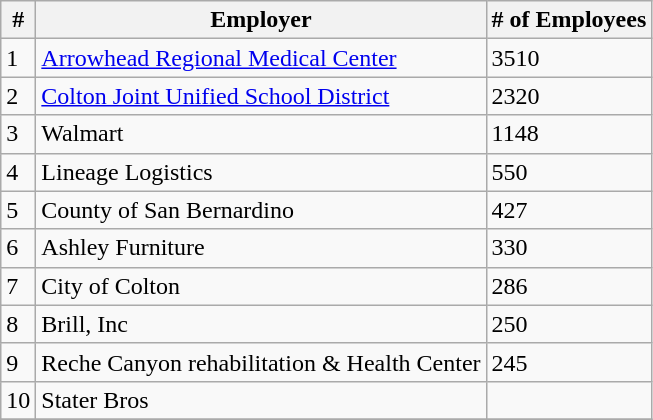<table class="wikitable">
<tr>
<th>#</th>
<th>Employer</th>
<th># of Employees</th>
</tr>
<tr>
<td>1</td>
<td><a href='#'>Arrowhead Regional Medical Center</a></td>
<td>3510</td>
</tr>
<tr>
<td>2</td>
<td><a href='#'>Colton Joint Unified School District</a></td>
<td>2320</td>
</tr>
<tr>
<td>3</td>
<td>Walmart</td>
<td>1148</td>
</tr>
<tr>
<td>4</td>
<td>Lineage Logistics</td>
<td>550</td>
</tr>
<tr>
<td>5</td>
<td>County of San Bernardino</td>
<td>427</td>
</tr>
<tr>
<td>6</td>
<td>Ashley Furniture</td>
<td>330</td>
</tr>
<tr>
<td>7</td>
<td>City of Colton</td>
<td>286</td>
</tr>
<tr>
<td>8</td>
<td>Brill, Inc</td>
<td>250</td>
</tr>
<tr>
<td>9</td>
<td>Reche Canyon rehabilitation & Health Center</td>
<td>245</td>
</tr>
<tr>
<td>10</td>
<td>Stater Bros</td>
<td></td>
</tr>
<tr>
</tr>
</table>
